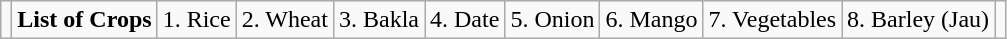<table class="wikitable">
<tr>
<td></td>
<td><strong>List of Crops</strong></td>
<td>1. Rice</td>
<td>2. Wheat</td>
<td>3. Bakla</td>
<td>4. Date</td>
<td>5. Onion</td>
<td>6. Mango</td>
<td>7. Vegetables</td>
<td>8. Barley (Jau)</td>
<td></td>
</tr>
</table>
